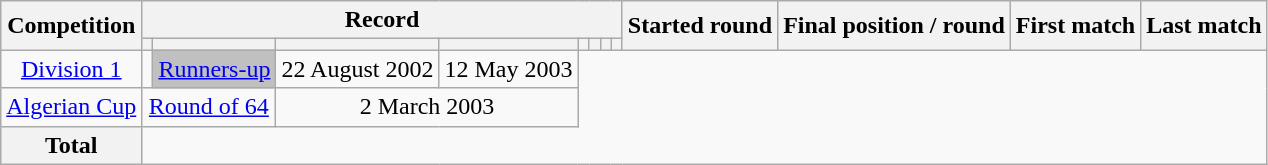<table class="wikitable" style="text-align: center">
<tr>
<th rowspan=2>Competition</th>
<th colspan=8>Record</th>
<th rowspan=2>Started round</th>
<th rowspan=2>Final position / round</th>
<th rowspan=2>First match</th>
<th rowspan=2>Last match</th>
</tr>
<tr>
<th></th>
<th></th>
<th></th>
<th></th>
<th></th>
<th></th>
<th></th>
<th></th>
</tr>
<tr>
<td><a href='#'>Division 1</a><br></td>
<td></td>
<td style="background:silver;"><a href='#'>Runners-up</a></td>
<td>22 August 2002</td>
<td>12 May 2003</td>
</tr>
<tr>
<td><a href='#'>Algerian Cup</a><br></td>
<td colspan=2><a href='#'>Round of 64</a></td>
<td colspan=2>2 March 2003</td>
</tr>
<tr>
<th>Total<br></th>
</tr>
</table>
